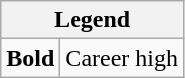<table class="wikitable mw-collapsible mw-collapsed">
<tr>
<th colspan="2">Legend</th>
</tr>
<tr>
<td><strong>Bold</strong></td>
<td>Career high</td>
</tr>
</table>
